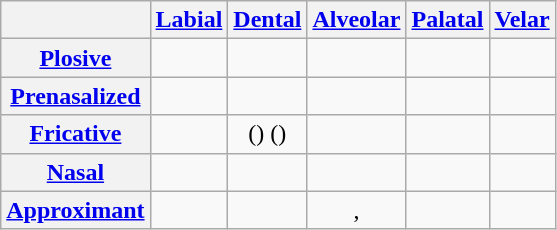<table class="wikitable" style="text-align: center;">
<tr>
<th></th>
<th><a href='#'>Labial</a></th>
<th><a href='#'>Dental</a></th>
<th><a href='#'>Alveolar</a></th>
<th><a href='#'>Palatal</a></th>
<th><a href='#'>Velar</a></th>
</tr>
<tr>
<th><a href='#'>Plosive</a></th>
<td> </td>
<td></td>
<td> </td>
<td> </td>
<td> </td>
</tr>
<tr>
<th><a href='#'>Prenasalized</a></th>
<td> </td>
<td></td>
<td>  </td>
<td></td>
<td> </td>
</tr>
<tr>
<th><a href='#'>Fricative</a></th>
<td> </td>
<td>() ()</td>
<td> </td>
<td></td>
<td> </td>
</tr>
<tr>
<th><a href='#'>Nasal</a></th>
<td></td>
<td></td>
<td></td>
<td></td>
<td></td>
</tr>
<tr>
<th><a href='#'>Approximant</a></th>
<td></td>
<td></td>
<td>, </td>
<td></td>
<td></td>
</tr>
</table>
